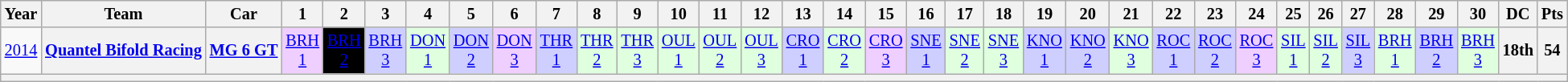<table class="wikitable" style="text-align:center; font-size:85%">
<tr>
<th>Year</th>
<th>Team</th>
<th>Car</th>
<th>1</th>
<th>2</th>
<th>3</th>
<th>4</th>
<th>5</th>
<th>6</th>
<th>7</th>
<th>8</th>
<th>9</th>
<th>10</th>
<th>11</th>
<th>12</th>
<th>13</th>
<th>14</th>
<th>15</th>
<th>16</th>
<th>17</th>
<th>18</th>
<th>19</th>
<th>20</th>
<th>21</th>
<th>22</th>
<th>23</th>
<th>24</th>
<th>25</th>
<th>26</th>
<th>27</th>
<th>28</th>
<th>29</th>
<th>30</th>
<th>DC</th>
<th>Pts</th>
</tr>
<tr>
<td><a href='#'>2014</a></td>
<th nowrap><a href='#'>Quantel Bifold Racing</a></th>
<th nowrap><a href='#'>MG 6 GT</a></th>
<td style="background:#EFCFFF;"><a href='#'>BRH<br>1</a><br></td>
<td style="background:#000000; color:white"><a href='#'><span>BRH<br>2</span></a><br></td>
<td style="background:#CFCFFF;"><a href='#'>BRH<br>3</a><br></td>
<td style="background:#DFFFDF;"><a href='#'>DON<br>1</a><br></td>
<td style="background:#CFCFFF;"><a href='#'>DON<br>2</a><br></td>
<td style="background:#EFCFFF;"><a href='#'>DON<br>3</a><br></td>
<td style="background:#CFCFFF;"><a href='#'>THR<br>1</a><br></td>
<td style="background:#DFFFDF;"><a href='#'>THR<br>2</a><br></td>
<td style="background:#DFFFDF;"><a href='#'>THR<br>3</a><br></td>
<td style="background:#DFFFDF;"><a href='#'>OUL<br>1</a><br></td>
<td style="background:#DFFFDF;"><a href='#'>OUL<br>2</a><br></td>
<td style="background:#DFFFDF;"><a href='#'>OUL<br>3</a><br></td>
<td style="background:#CFCFFF;"><a href='#'>CRO<br>1</a><br></td>
<td style="background:#DFFFDF;"><a href='#'>CRO<br>2</a><br></td>
<td style="background:#EFCFFF;"><a href='#'>CRO<br>3</a><br></td>
<td style="background:#CFCFFF;"><a href='#'>SNE<br>1</a><br></td>
<td style="background:#DFFFDF;"><a href='#'>SNE<br>2</a><br></td>
<td style="background:#DFFFDF;"><a href='#'>SNE<br>3</a><br></td>
<td style="background:#CFCFFF;"><a href='#'>KNO<br>1</a><br></td>
<td style="background:#CFCFFF;"><a href='#'>KNO<br>2</a><br></td>
<td style="background:#DFFFDF;"><a href='#'>KNO<br>3</a><br></td>
<td style="background:#CFCFFF;"><a href='#'>ROC<br>1</a><br></td>
<td style="background:#CFCFFF;"><a href='#'>ROC<br>2</a><br></td>
<td style="background:#EFCFFF;"><a href='#'>ROC<br>3</a><br></td>
<td style="background:#DFFFDF;"><a href='#'>SIL<br>1</a><br></td>
<td style="background:#DFFFDF;"><a href='#'>SIL<br>2</a><br></td>
<td style="background:#CFCFFF;"><a href='#'>SIL<br>3</a><br></td>
<td style="background:#DFFFDF;"><a href='#'>BRH<br>1</a><br></td>
<td style="background:#CFCFFF;"><a href='#'>BRH<br>2</a><br></td>
<td style="background:#DFFFDF;"><a href='#'>BRH<br>3</a><br></td>
<th>18th</th>
<th>54</th>
</tr>
<tr>
<th colspan="35"></th>
</tr>
</table>
